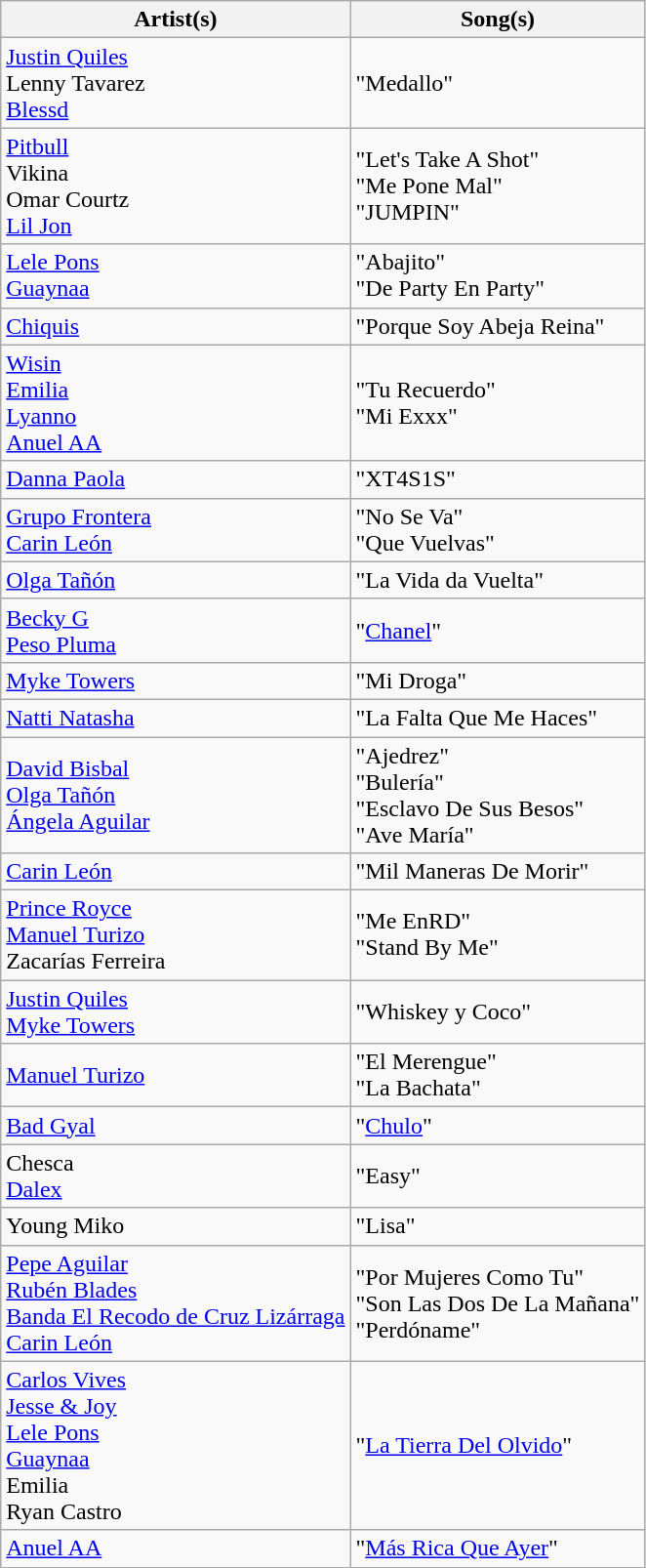<table class="wikitable">
<tr>
<th>Artist(s)</th>
<th>Song(s)</th>
</tr>
<tr>
<td><a href='#'>Justin Quiles</a><br>Lenny Tavarez<br><a href='#'>Blessd</a></td>
<td>"Medallo"</td>
</tr>
<tr>
<td><a href='#'>Pitbull</a><br>Vikina<br>Omar Courtz<br><a href='#'>Lil Jon</a></td>
<td>"Let's Take A Shot"<br>"Me Pone Mal"<br>"JUMPIN"</td>
</tr>
<tr>
<td><a href='#'>Lele Pons</a><br><a href='#'>Guaynaa</a></td>
<td>"Abajito"<br>"De Party En Party"</td>
</tr>
<tr>
<td><a href='#'>Chiquis</a></td>
<td>"Porque Soy Abeja Reina"</td>
</tr>
<tr>
<td><a href='#'>Wisin</a><br><a href='#'>Emilia</a><br><a href='#'>Lyanno</a><br><a href='#'>Anuel AA</a><br></td>
<td>"Tu Recuerdo"<br>"Mi Exxx"</td>
</tr>
<tr>
<td><a href='#'>Danna Paola</a></td>
<td>"XT4S1S"</td>
</tr>
<tr>
<td><a href='#'>Grupo Frontera</a><br><a href='#'>Carin León</a></td>
<td>"No Se Va"<br>"Que Vuelvas"</td>
</tr>
<tr>
<td><a href='#'>Olga Tañón</a></td>
<td>"La Vida da Vuelta"</td>
</tr>
<tr>
<td><a href='#'>Becky G</a><br><a href='#'>Peso Pluma</a></td>
<td>"<a href='#'>Chanel</a>"</td>
</tr>
<tr>
<td><a href='#'>Myke Towers</a></td>
<td>"Mi Droga"</td>
</tr>
<tr>
<td><a href='#'>Natti Natasha</a></td>
<td>"La Falta Que Me Haces"</td>
</tr>
<tr>
<td><a href='#'>David Bisbal</a><br><a href='#'>Olga Tañón</a><br><a href='#'>Ángela Aguilar</a></td>
<td>"Ajedrez"<br>"Bulería"<br>"Esclavo De Sus Besos"<br>"Ave María"</td>
</tr>
<tr>
<td><a href='#'>Carin León</a></td>
<td>"Mil Maneras De Morir"</td>
</tr>
<tr>
<td><a href='#'>Prince Royce</a><br><a href='#'>Manuel Turizo</a><br>Zacarías Ferreira</td>
<td>"Me EnRD"<br>"Stand By Me"</td>
</tr>
<tr>
<td><a href='#'>Justin Quiles</a><br><a href='#'>Myke Towers</a></td>
<td>"Whiskey y Coco"</td>
</tr>
<tr>
<td><a href='#'>Manuel Turizo</a></td>
<td>"El Merengue"<br>"La Bachata"</td>
</tr>
<tr>
<td><a href='#'>Bad Gyal</a></td>
<td>"<a href='#'>Chulo</a>"</td>
</tr>
<tr>
<td>Chesca<br><a href='#'>Dalex</a></td>
<td>"Easy"</td>
</tr>
<tr>
<td>Young Miko</td>
<td>"Lisa"</td>
</tr>
<tr>
<td><a href='#'>Pepe Aguilar</a><br><a href='#'>Rubén Blades</a><br><a href='#'>Banda El Recodo de Cruz Lizárraga</a><br><a href='#'>Carin León</a></td>
<td>"Por Mujeres Como Tu"<br>"Son Las Dos De La Mañana"<br>"Perdóname"</td>
</tr>
<tr>
<td><a href='#'>Carlos Vives</a><br><a href='#'>Jesse & Joy</a><br><a href='#'>Lele Pons</a><br><a href='#'>Guaynaa</a><br>Emilia<br>Ryan Castro</td>
<td>"<a href='#'>La Tierra Del Olvido</a>"</td>
</tr>
<tr>
<td><a href='#'>Anuel AA</a></td>
<td>"<a href='#'>Más Rica Que Ayer</a>"</td>
</tr>
</table>
